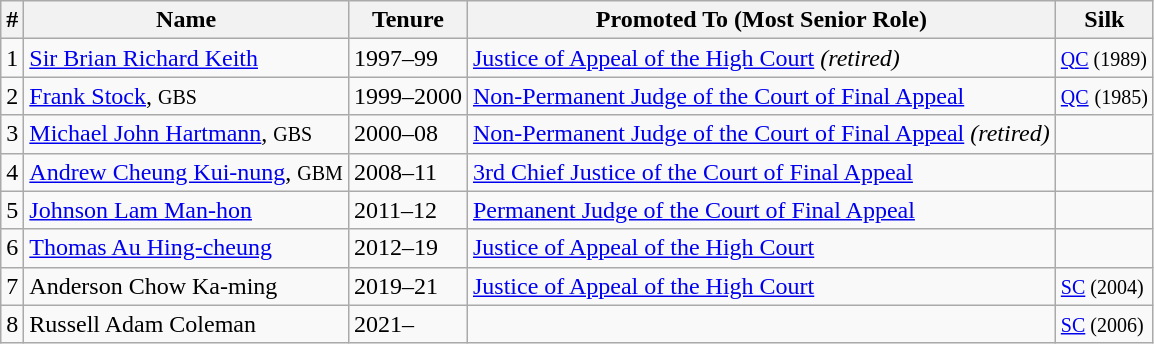<table class="wikitable">
<tr>
<th>#</th>
<th>Name</th>
<th>Tenure</th>
<th>Promoted To (Most Senior Role)</th>
<th>Silk</th>
</tr>
<tr>
<td>1</td>
<td><a href='#'>Sir Brian Richard Keith</a></td>
<td>1997–99</td>
<td><a href='#'>Justice of Appeal of the High Court</a> <em>(retired)</em></td>
<td><small><a href='#'>QC</a> (1989)</small></td>
</tr>
<tr>
<td>2</td>
<td><a href='#'>Frank Stock</a>, <small>GBS</small></td>
<td>1999–2000</td>
<td><a href='#'>Non-Permanent Judge of the Court of Final Appeal</a></td>
<td><a href='#'><small>QC</small></a> <small>(1985)</small></td>
</tr>
<tr>
<td>3</td>
<td><a href='#'>Michael John Hartmann</a>, <small>GBS</small></td>
<td>2000–08</td>
<td><a href='#'>Non-Permanent Judge of the Court of Final Appeal</a> <em>(retired)</em></td>
<td></td>
</tr>
<tr>
<td>4</td>
<td><a href='#'>Andrew Cheung Kui-nung</a>, <small>GBM</small></td>
<td>2008–11</td>
<td><a href='#'>3rd Chief Justice of the Court of Final Appeal</a></td>
<td></td>
</tr>
<tr>
<td>5</td>
<td><a href='#'>Johnson Lam Man-hon</a></td>
<td>2011–12</td>
<td><a href='#'>Permanent Judge of the Court of Final Appeal</a></td>
<td></td>
</tr>
<tr>
<td>6</td>
<td><a href='#'>Thomas Au Hing-cheung</a></td>
<td>2012–19</td>
<td><a href='#'>Justice of Appeal of the High Court</a></td>
<td></td>
</tr>
<tr>
<td>7</td>
<td>Anderson Chow Ka-ming</td>
<td>2019–21</td>
<td><a href='#'>Justice of Appeal of the High Court</a></td>
<td><small><a href='#'>SC</a> (2004)</small></td>
</tr>
<tr>
<td>8</td>
<td>Russell Adam Coleman</td>
<td>2021–</td>
<td></td>
<td><small><a href='#'>SC</a> (2006)</small></td>
</tr>
</table>
